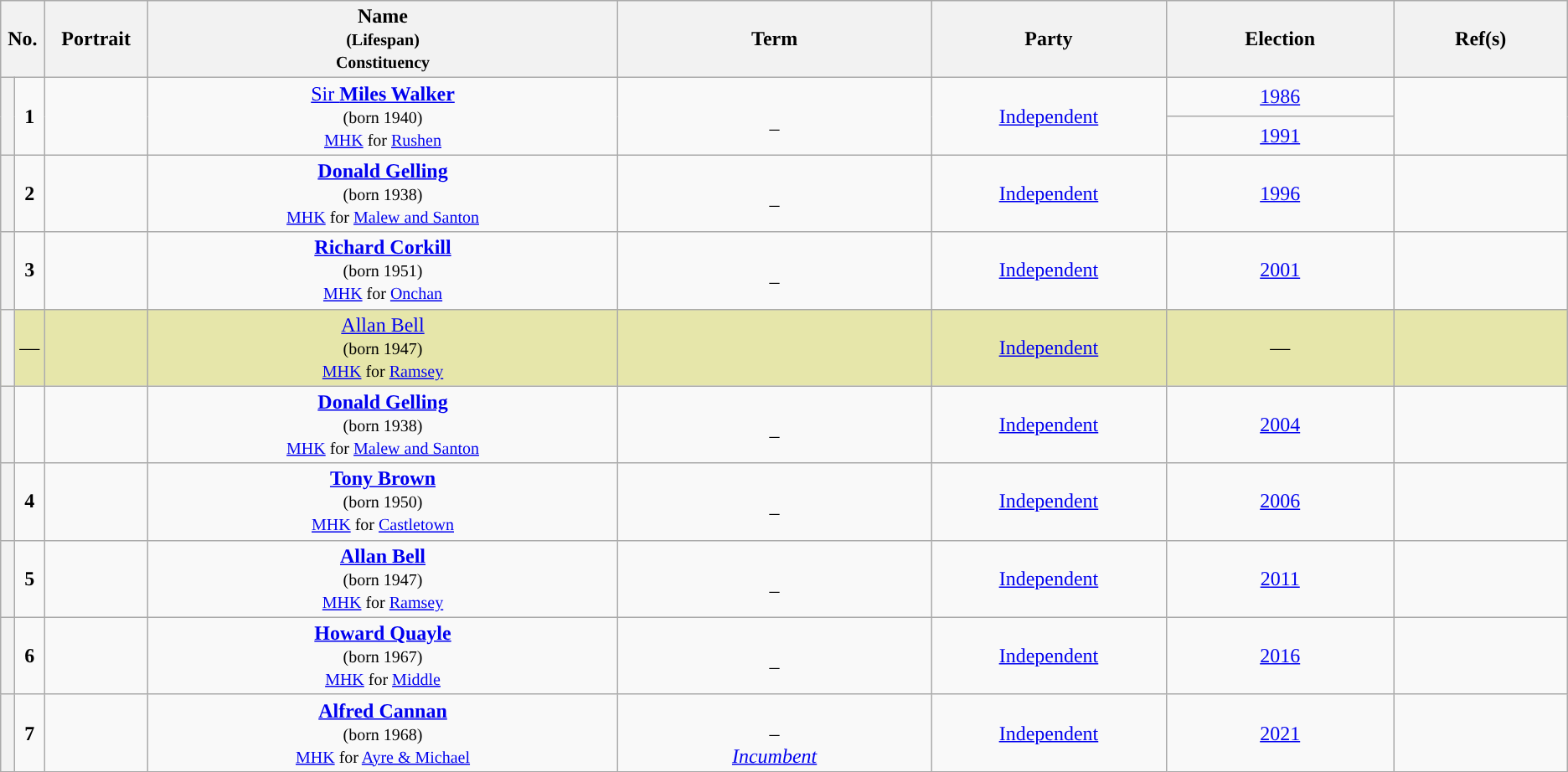<table class="wikitable" style="text-align:center;">
<tr>
<th colspan="2" width="2%">No.</th>
<th width="75">Portrait</th>
<th width="30%">Name<br><small>(Lifespan)<br>Constituency</small></th>
<th width="20%">Term</th>
<th width="15%">Party</th>
<th>Election</th>
<th>Ref(s)</th>
</tr>
<tr>
<th rowspan="2" style="background-color:"> </th>
<td rowspan="2"><strong>1</strong></td>
<td rowspan="2"></td>
<td rowspan="2"><a href='#'>Sir <strong>Miles Walker</strong></a><br><small>(born 1940)<br><a href='#'>MHK</a> for <a href='#'>Rushen</a></small></td>
<td rowspan="2"><br>–<br></td>
<td rowspan="2"><a href='#'>Independent</a></td>
<td><a href='#'>1986</a></td>
<td rowspan="2"> </td>
</tr>
<tr>
<td><a href='#'>1991</a></td>
</tr>
<tr>
<th style="background-color:"> </th>
<td><strong>2</strong></td>
<td></td>
<td><strong><a href='#'>Donald Gelling</a></strong><br><small>(born 1938)<br><a href='#'>MHK</a> for <a href='#'>Malew and Santon</a></small></td>
<td><br>–<br></td>
<td><a href='#'>Independent</a></td>
<td><a href='#'>1996</a></td>
<td> </td>
</tr>
<tr>
<th style="background-color:"> </th>
<td><strong>3</strong></td>
<td></td>
<td><strong><a href='#'>Richard Corkill</a></strong><br><small>(born 1951)<br><a href='#'>MHK</a> for <a href='#'>Onchan</a></small></td>
<td><br>–<br></td>
<td><a href='#'>Independent</a></td>
<td><a href='#'>2001</a></td>
<td> </td>
</tr>
<tr style="background:#e6e6aa;">
<th style="background-color:"> </th>
<td>—</td>
<td></td>
<td><a href='#'>Allan Bell</a><br><small>(born 1947)<br><a href='#'>MHK</a> for <a href='#'>Ramsey</a></small></td>
<td></td>
<td><a href='#'>Independent</a></td>
<td>—</td>
<td> </td>
</tr>
<tr>
<th style="background-color:"> </th>
<td><strong></strong></td>
<td></td>
<td><strong><a href='#'>Donald Gelling</a></strong><br><small>(born 1938)<br><a href='#'>MHK</a> for <a href='#'>Malew and Santon</a></small></td>
<td><br>–<br></td>
<td><a href='#'>Independent</a></td>
<td><a href='#'>2004</a></td>
<td> </td>
</tr>
<tr>
<th style="background-color:"> </th>
<td><strong>4</strong></td>
<td></td>
<td><strong><a href='#'>Tony Brown</a></strong><br><small>(born 1950)<br><a href='#'>MHK</a> for <a href='#'>Castletown</a></small></td>
<td><br>–<br></td>
<td><a href='#'>Independent</a></td>
<td><a href='#'>2006</a></td>
<td> </td>
</tr>
<tr>
<th style="background-color:"> </th>
<td><strong>5</strong></td>
<td></td>
<td><strong><a href='#'>Allan Bell</a></strong><br><small>(born 1947)<br><a href='#'>MHK</a> for <a href='#'>Ramsey</a></small></td>
<td><br>–<br></td>
<td><a href='#'>Independent</a></td>
<td><a href='#'>2011</a></td>
<td> </td>
</tr>
<tr>
<th style="background-color:"> </th>
<td><strong>6</strong></td>
<td></td>
<td><strong><a href='#'>Howard Quayle</a></strong><br><small>(born 1967)<br><a href='#'>MHK</a> for <a href='#'>Middle</a></small></td>
<td><br>–<br></td>
<td><a href='#'>Independent</a></td>
<td><a href='#'>2016</a></td>
<td></td>
</tr>
<tr>
<th style="background-color:"> </th>
<td><strong>7</strong></td>
<td></td>
<td><strong><a href='#'>Alfred Cannan</a></strong><br><small>(born 1968)<br><a href='#'>MHK</a> for <a href='#'>Ayre & Michael</a></small></td>
<td><br>–<br><em><a href='#'>Incumbent</a></em></td>
<td><a href='#'>Independent</a></td>
<td><a href='#'>2021</a></td>
<td></td>
</tr>
</table>
